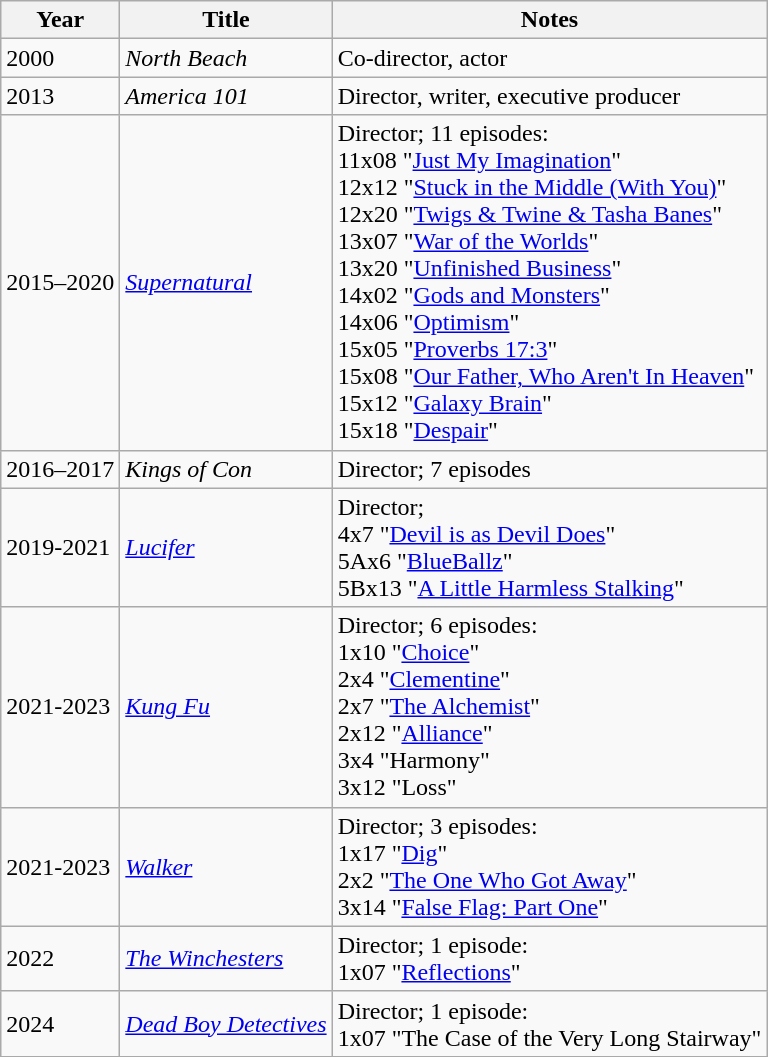<table class = "wikitable sortable">
<tr>
<th>Year</th>
<th>Title</th>
<th class = "unsortable">Notes</th>
</tr>
<tr>
<td>2000</td>
<td><em>North Beach</em></td>
<td>Co-director, actor</td>
</tr>
<tr>
<td>2013</td>
<td><em>America 101</em></td>
<td>Director, writer, executive producer</td>
</tr>
<tr>
<td>2015–2020</td>
<td><em><a href='#'>Supernatural</a></em></td>
<td>Director; 11 episodes:<br>11x08 "<a href='#'>Just My Imagination</a>" <br>12x12 "<a href='#'>Stuck in the Middle (With You)</a>" <br>12x20 "<a href='#'>Twigs & Twine & Tasha Banes</a>" <br>13x07 "<a href='#'>War of the Worlds</a>" <br>13x20 "<a href='#'>Unfinished Business</a>" <br>14x02 "<a href='#'>Gods and Monsters</a>" <br>14x06 "<a href='#'>Optimism</a>" <br>15x05 "<a href='#'>Proverbs 17:3</a>"<br>15x08 "<a href='#'>Our Father, Who Aren't In Heaven</a>"<br>15x12 "<a href='#'>Galaxy Brain</a>" 
<br>15x18 "<a href='#'>Despair</a>"</td>
</tr>
<tr>
<td>2016–2017</td>
<td><em>Kings of Con</em></td>
<td>Director; 7 episodes</td>
</tr>
<tr>
<td>2019-2021</td>
<td><em><a href='#'>Lucifer</a></em></td>
<td>Director;  <br> 4x7 "<a href='#'>Devil is as Devil Does</a>" <br>5Ax6 "<a href='#'>BlueBallz</a>" <br>5Bx13 "<a href='#'>A Little Harmless Stalking</a>"</td>
</tr>
<tr>
<td>2021-2023</td>
<td><em><a href='#'>Kung Fu</a></em></td>
<td>Director; 6 episodes: <br>1x10 "<a href='#'>Choice</a>"<br>2x4 "<a href='#'>Clementine</a>"<br>2x7 "<a href='#'>The Alchemist</a>"<br>2x12 "<a href='#'>Alliance</a>"<br>3x4 "Harmony"<br>3x12 "Loss"</td>
</tr>
<tr>
<td>2021-2023</td>
<td><em><a href='#'>Walker</a></em></td>
<td>Director; 3 episodes: <br>1x17 "<a href='#'>Dig</a>" <br>2x2 "<a href='#'>The One Who Got Away</a>" <br>3x14 "<a href='#'>False Flag: Part One</a>"</td>
</tr>
<tr>
<td>2022</td>
<td><em><a href='#'>The Winchesters</a></em></td>
<td>Director; 1 episode: <br>1x07 "<a href='#'>Reflections</a>"</td>
</tr>
<tr>
<td>2024</td>
<td><em><a href='#'>Dead Boy Detectives</a></em></td>
<td>Director; 1 episode: <br>1x07 "The Case of the Very Long Stairway"</td>
</tr>
</table>
